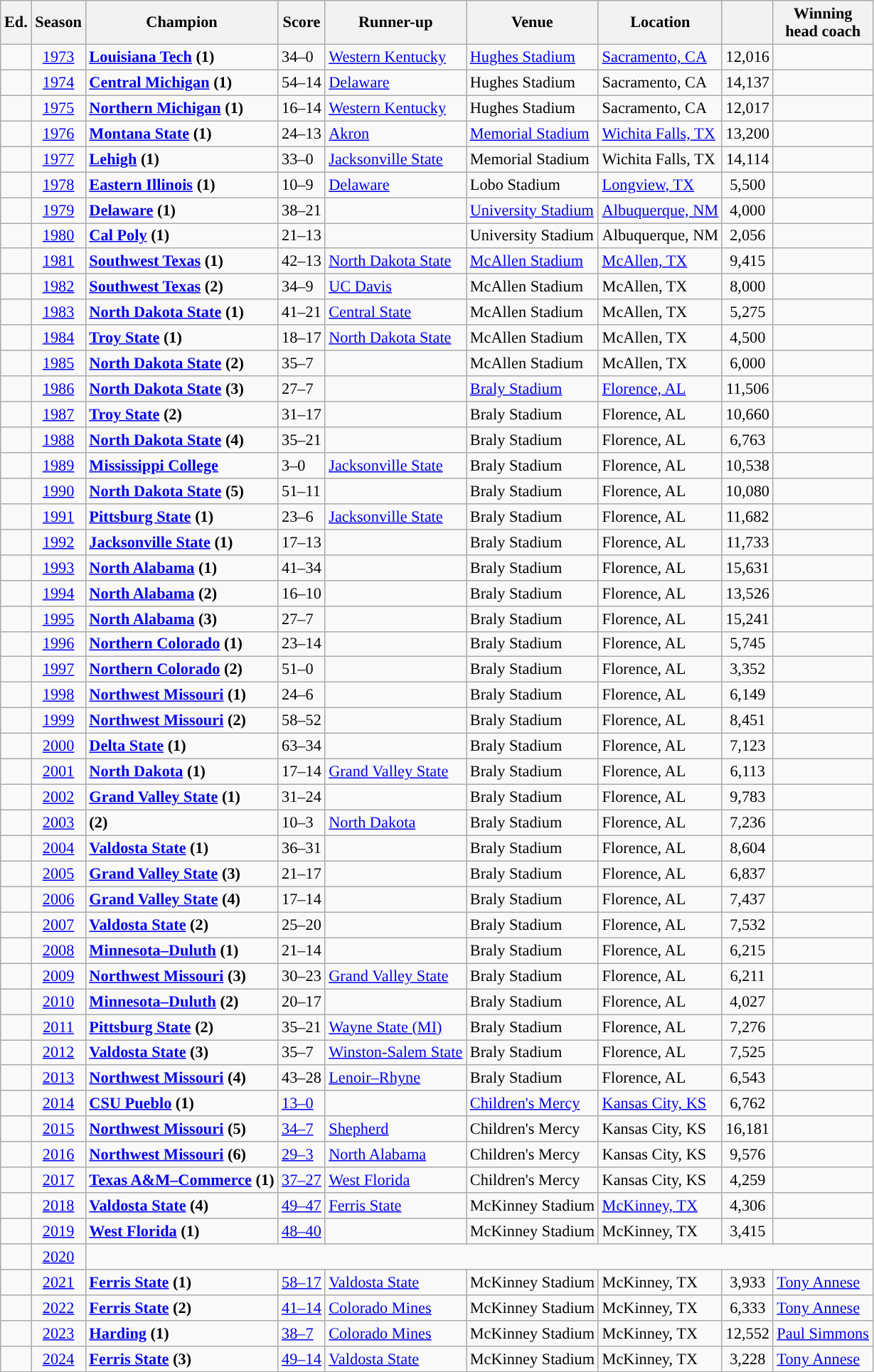<table class="wikitable sortable"; style= "font-size:93%">
<tr>
<th>Ed.</th>
<th>Season</th>
<th>Champion</th>
<th>Score</th>
<th>Runner-up</th>
<th>Venue</th>
<th>Location</th>
<th></th>
<th>Winning<br>head coach</th>
</tr>
<tr>
<td></td>
<td align=center><a href='#'>1973</a></td>
<td><strong><a href='#'>Louisiana Tech</a> (1)</strong></td>
<td>34–0</td>
<td><a href='#'>Western Kentucky</a></td>
<td><a href='#'>Hughes Stadium</a></td>
<td><a href='#'>Sacramento, CA</a></td>
<td align=center>12,016</td>
<td></td>
</tr>
<tr>
<td></td>
<td align=center><a href='#'>1974</a></td>
<td><strong><a href='#'>Central Michigan</a> (1)</strong></td>
<td>54–14</td>
<td><a href='#'>Delaware</a></td>
<td>Hughes Stadium</td>
<td>Sacramento, CA</td>
<td align=center>14,137</td>
<td></td>
</tr>
<tr>
<td></td>
<td align=center><a href='#'>1975</a></td>
<td><strong><a href='#'>Northern Michigan</a> (1)</strong></td>
<td>16–14</td>
<td><a href='#'>Western Kentucky</a></td>
<td>Hughes Stadium</td>
<td>Sacramento, CA</td>
<td align=center>12,017</td>
<td></td>
</tr>
<tr>
<td></td>
<td align=center><a href='#'>1976</a></td>
<td><strong><a href='#'>Montana State</a> (1)</strong></td>
<td>24–13</td>
<td><a href='#'>Akron</a></td>
<td><a href='#'>Memorial Stadium</a></td>
<td><a href='#'>Wichita Falls, TX</a></td>
<td align=center>13,200</td>
<td></td>
</tr>
<tr>
<td></td>
<td align=center><a href='#'>1977</a></td>
<td><strong><a href='#'>Lehigh</a> (1)</strong></td>
<td>33–0</td>
<td><a href='#'>Jacksonville State</a></td>
<td>Memorial Stadium</td>
<td>Wichita Falls, TX</td>
<td align=center>14,114</td>
<td></td>
</tr>
<tr>
<td></td>
<td align=center><a href='#'>1978</a></td>
<td><strong><a href='#'>Eastern Illinois</a> (1)</strong></td>
<td>10–9</td>
<td><a href='#'>Delaware</a></td>
<td>Lobo Stadium</td>
<td><a href='#'>Longview, TX</a></td>
<td align=center>5,500</td>
<td></td>
</tr>
<tr>
<td></td>
<td align=center><a href='#'>1979</a></td>
<td><strong><a href='#'>Delaware</a> (1)</strong></td>
<td>38–21</td>
<td></td>
<td><a href='#'>University Stadium</a></td>
<td><a href='#'>Albuquerque, NM</a></td>
<td align=center>4,000</td>
<td></td>
</tr>
<tr>
<td></td>
<td align=center><a href='#'>1980</a></td>
<td><strong><a href='#'>Cal Poly</a> (1)</strong></td>
<td>21–13</td>
<td></td>
<td>University Stadium</td>
<td>Albuquerque, NM</td>
<td align=center>2,056</td>
<td></td>
</tr>
<tr>
<td></td>
<td align=center><a href='#'>1981</a></td>
<td><strong><a href='#'>Southwest Texas</a> (1)</strong></td>
<td>42–13</td>
<td><a href='#'>North Dakota State</a></td>
<td><a href='#'>McAllen Stadium</a></td>
<td><a href='#'>McAllen, TX</a></td>
<td align=center>9,415</td>
<td></td>
</tr>
<tr>
<td></td>
<td align=center><a href='#'>1982</a></td>
<td><strong><a href='#'>Southwest Texas</a> (2)</strong></td>
<td>34–9</td>
<td><a href='#'>UC Davis</a></td>
<td>McAllen Stadium</td>
<td>McAllen, TX</td>
<td align=center>8,000</td>
<td></td>
</tr>
<tr>
<td></td>
<td align=center><a href='#'>1983</a></td>
<td><strong><a href='#'>North Dakota State</a> (1)</strong></td>
<td>41–21</td>
<td><a href='#'>Central State</a></td>
<td>McAllen Stadium</td>
<td>McAllen, TX</td>
<td align=center>5,275</td>
<td></td>
</tr>
<tr>
<td></td>
<td align=center><a href='#'>1984</a></td>
<td><strong><a href='#'>Troy State</a> (1)</strong></td>
<td>18–17</td>
<td><a href='#'>North Dakota State</a></td>
<td>McAllen Stadium</td>
<td>McAllen, TX</td>
<td align=center>4,500</td>
<td></td>
</tr>
<tr>
<td></td>
<td align=center><a href='#'>1985</a></td>
<td><strong><a href='#'>North Dakota State</a> (2)</strong></td>
<td>35–7</td>
<td></td>
<td>McAllen Stadium</td>
<td>McAllen, TX</td>
<td align=center>6,000</td>
<td></td>
</tr>
<tr>
<td></td>
<td align=center><a href='#'>1986</a></td>
<td><strong><a href='#'>North Dakota State</a> (3)</strong></td>
<td>27–7</td>
<td></td>
<td><a href='#'>Braly Stadium</a></td>
<td><a href='#'>Florence, AL</a></td>
<td align=center>11,506</td>
<td></td>
</tr>
<tr>
<td></td>
<td align=center><a href='#'>1987</a></td>
<td><strong><a href='#'>Troy State</a> (2)</strong></td>
<td>31–17</td>
<td></td>
<td>Braly Stadium</td>
<td>Florence, AL</td>
<td align=center>10,660</td>
<td></td>
</tr>
<tr>
<td></td>
<td align=center><a href='#'>1988</a></td>
<td><strong><a href='#'>North Dakota State</a> (4)</strong></td>
<td>35–21</td>
<td></td>
<td>Braly Stadium</td>
<td>Florence, AL</td>
<td align=center>6,763</td>
<td></td>
</tr>
<tr>
<td></td>
<td align=center><a href='#'>1989</a></td>
<td><strong><a href='#'>Mississippi College</a></strong></td>
<td>3–0</td>
<td><a href='#'>Jacksonville State</a></td>
<td>Braly Stadium</td>
<td>Florence, AL</td>
<td align=center>10,538</td>
<td></td>
</tr>
<tr>
<td></td>
<td align=center><a href='#'>1990</a></td>
<td><strong><a href='#'>North Dakota State</a> (5)</strong></td>
<td>51–11</td>
<td></td>
<td>Braly Stadium</td>
<td>Florence, AL</td>
<td align=center>10,080</td>
<td></td>
</tr>
<tr>
<td></td>
<td align=center><a href='#'>1991</a></td>
<td><strong><a href='#'>Pittsburg State</a> (1)</strong></td>
<td>23–6</td>
<td><a href='#'>Jacksonville State</a></td>
<td>Braly Stadium</td>
<td>Florence, AL</td>
<td align=center>11,682</td>
<td></td>
</tr>
<tr>
<td></td>
<td align=center><a href='#'>1992</a></td>
<td><strong><a href='#'>Jacksonville State</a> (1)</strong></td>
<td>17–13</td>
<td></td>
<td>Braly Stadium</td>
<td>Florence, AL</td>
<td align=center>11,733</td>
<td></td>
</tr>
<tr>
<td></td>
<td align=center><a href='#'>1993</a></td>
<td><strong><a href='#'>North Alabama</a> (1)</strong></td>
<td>41–34</td>
<td></td>
<td>Braly Stadium</td>
<td>Florence, AL</td>
<td align=center>15,631</td>
<td></td>
</tr>
<tr>
<td></td>
<td align=center><a href='#'>1994</a></td>
<td><strong><a href='#'>North Alabama</a> (2)</strong></td>
<td>16–10</td>
<td></td>
<td>Braly Stadium</td>
<td>Florence, AL</td>
<td align=center>13,526</td>
<td></td>
</tr>
<tr>
<td></td>
<td align=center><a href='#'>1995</a></td>
<td><strong><a href='#'>North Alabama</a> (3)</strong></td>
<td>27–7</td>
<td></td>
<td>Braly Stadium</td>
<td>Florence, AL</td>
<td align=center>15,241</td>
<td></td>
</tr>
<tr>
<td></td>
<td align=center><a href='#'>1996</a></td>
<td><strong><a href='#'>Northern Colorado</a> (1)</strong></td>
<td>23–14</td>
<td></td>
<td>Braly Stadium</td>
<td>Florence, AL</td>
<td align=center>5,745</td>
<td></td>
</tr>
<tr>
<td></td>
<td align=center><a href='#'>1997</a></td>
<td><strong><a href='#'>Northern Colorado</a> (2)</strong></td>
<td>51–0</td>
<td></td>
<td>Braly Stadium</td>
<td>Florence, AL</td>
<td align=center>3,352</td>
<td></td>
</tr>
<tr>
<td></td>
<td align=center><a href='#'>1998</a></td>
<td><strong><a href='#'>Northwest Missouri</a>  (1)</strong></td>
<td>24–6</td>
<td></td>
<td>Braly Stadium</td>
<td>Florence, AL</td>
<td align=center>6,149</td>
<td></td>
</tr>
<tr>
<td></td>
<td align=center><a href='#'>1999</a></td>
<td><strong><a href='#'>Northwest Missouri</a> (2)</strong></td>
<td>58–52 </td>
<td></td>
<td>Braly Stadium</td>
<td>Florence, AL</td>
<td align=center>8,451</td>
<td></td>
</tr>
<tr>
<td></td>
<td align=center><a href='#'>2000</a></td>
<td><strong><a href='#'>Delta State</a> (1)</strong></td>
<td>63–34</td>
<td></td>
<td>Braly Stadium</td>
<td>Florence, AL</td>
<td align=center>7,123</td>
<td></td>
</tr>
<tr>
<td></td>
<td align=center><a href='#'>2001</a></td>
<td><strong><a href='#'>North Dakota</a> (1)</strong></td>
<td>17–14</td>
<td><a href='#'>Grand Valley State</a></td>
<td>Braly Stadium</td>
<td>Florence, AL</td>
<td align=center>6,113</td>
<td></td>
</tr>
<tr>
<td></td>
<td align=center><a href='#'>2002</a></td>
<td><strong><a href='#'>Grand Valley State</a> (1)</strong></td>
<td>31–24</td>
<td></td>
<td>Braly Stadium</td>
<td>Florence, AL</td>
<td align=center>9,783</td>
<td></td>
</tr>
<tr>
<td></td>
<td align=center><a href='#'>2003</a></td>
<td><strong> (2)</strong></td>
<td>10–3</td>
<td><a href='#'>North Dakota</a></td>
<td>Braly Stadium</td>
<td>Florence, AL</td>
<td align=center>7,236</td>
<td></td>
</tr>
<tr>
<td></td>
<td align=center><a href='#'>2004</a></td>
<td><strong><a href='#'>Valdosta State</a> (1)</strong></td>
<td>36–31</td>
<td></td>
<td>Braly Stadium</td>
<td>Florence, AL</td>
<td align=center>8,604</td>
<td></td>
</tr>
<tr>
<td></td>
<td align=center><a href='#'>2005</a></td>
<td><strong><a href='#'>Grand Valley State</a> (3)</strong></td>
<td>21–17</td>
<td></td>
<td>Braly Stadium</td>
<td>Florence, AL</td>
<td align=center>6,837</td>
<td></td>
</tr>
<tr>
<td></td>
<td align=center><a href='#'>2006</a></td>
<td><strong><a href='#'>Grand Valley State</a> (4)</strong></td>
<td>17–14</td>
<td></td>
<td>Braly Stadium</td>
<td>Florence, AL</td>
<td align=center>7,437</td>
<td></td>
</tr>
<tr>
<td></td>
<td align=center><a href='#'>2007</a></td>
<td><strong><a href='#'>Valdosta State</a> (2)</strong></td>
<td>25–20</td>
<td></td>
<td>Braly Stadium</td>
<td>Florence, AL</td>
<td align=center>7,532</td>
<td></td>
</tr>
<tr>
<td></td>
<td align=center><a href='#'>2008</a></td>
<td><strong><a href='#'>Minnesota–Duluth</a> (1)</strong></td>
<td>21–14</td>
<td></td>
<td>Braly Stadium</td>
<td>Florence, AL</td>
<td align=center>6,215</td>
<td></td>
</tr>
<tr>
<td></td>
<td align=center><a href='#'>2009</a></td>
<td><strong><a href='#'>Northwest Missouri</a> (3)</strong></td>
<td>30–23</td>
<td><a href='#'>Grand Valley State</a></td>
<td>Braly Stadium</td>
<td>Florence, AL</td>
<td align=center>6,211</td>
<td></td>
</tr>
<tr>
<td></td>
<td align=center><a href='#'>2010</a></td>
<td><strong><a href='#'>Minnesota–Duluth</a> (2)</strong></td>
<td>20–17</td>
<td></td>
<td>Braly Stadium</td>
<td>Florence, AL</td>
<td align=center>4,027</td>
<td></td>
</tr>
<tr>
<td></td>
<td align=center><a href='#'>2011</a></td>
<td><strong><a href='#'>Pittsburg State</a> (2)</strong></td>
<td>35–21</td>
<td><a href='#'>Wayne State (MI)</a></td>
<td>Braly Stadium</td>
<td>Florence, AL</td>
<td align=center>7,276</td>
<td></td>
</tr>
<tr>
<td></td>
<td align=center><a href='#'>2012</a></td>
<td><strong><a href='#'>Valdosta State</a> (3)</strong></td>
<td>35–7</td>
<td><a href='#'>Winston-Salem State</a></td>
<td>Braly Stadium</td>
<td>Florence, AL</td>
<td align=center>7,525</td>
<td></td>
</tr>
<tr>
<td></td>
<td align=center><a href='#'>2013</a></td>
<td><strong><a href='#'>Northwest Missouri</a> (4)</strong></td>
<td>43–28</td>
<td><a href='#'>Lenoir–Rhyne</a></td>
<td>Braly Stadium</td>
<td>Florence, AL</td>
<td align=center>6,543</td>
<td></td>
</tr>
<tr>
<td></td>
<td align=center><a href='#'>2014</a></td>
<td><strong><a href='#'>CSU Pueblo</a> (1)</strong></td>
<td><a href='#'>13–0</a></td>
<td></td>
<td><a href='#'>Children's Mercy</a></td>
<td><a href='#'>Kansas City, KS</a></td>
<td align=center>6,762</td>
<td></td>
</tr>
<tr>
<td></td>
<td align=center><a href='#'>2015</a></td>
<td><strong><a href='#'>Northwest Missouri</a> (5)</strong></td>
<td><a href='#'>34–7</a></td>
<td><a href='#'>Shepherd</a></td>
<td>Children's Mercy</td>
<td>Kansas City, KS</td>
<td align="center">16,181</td>
<td></td>
</tr>
<tr>
<td></td>
<td align=center><a href='#'>2016</a></td>
<td><strong><a href='#'>Northwest Missouri</a> (6)</strong></td>
<td><a href='#'>29–3</a></td>
<td><a href='#'>North Alabama</a></td>
<td>Children's Mercy</td>
<td>Kansas City, KS</td>
<td align="center">9,576</td>
<td></td>
</tr>
<tr>
<td></td>
<td align=center><a href='#'>2017</a></td>
<td><strong><a href='#'>Texas A&M–Commerce</a> (1)</strong></td>
<td><a href='#'>37–27</a></td>
<td><a href='#'>West Florida</a></td>
<td>Children's Mercy</td>
<td>Kansas City, KS</td>
<td align="center">4,259</td>
<td></td>
</tr>
<tr>
<td></td>
<td align=center><a href='#'>2018</a></td>
<td><strong><a href='#'>Valdosta State</a> (4)</strong></td>
<td><a href='#'>49–47</a></td>
<td><a href='#'>Ferris State</a></td>
<td>McKinney Stadium</td>
<td><a href='#'>McKinney, TX</a></td>
<td align="center">4,306</td>
<td></td>
</tr>
<tr>
<td></td>
<td align=center><a href='#'>2019</a></td>
<td><strong><a href='#'>West Florida</a> (1)</strong></td>
<td><a href='#'>48–40</a></td>
<td></td>
<td>McKinney Stadium</td>
<td>McKinney, TX</td>
<td align="center">3,415</td>
<td></td>
</tr>
<tr>
<td></td>
<td align=center><a href='#'>2020</a></td>
<td colspan=7></td>
</tr>
<tr>
<td></td>
<td align=center><a href='#'>2021</a></td>
<td><strong><a href='#'>Ferris State</a> (1)</strong></td>
<td><a href='#'>58–17</a></td>
<td><a href='#'>Valdosta State</a></td>
<td>McKinney Stadium</td>
<td>McKinney, TX</td>
<td align="center">3,933</td>
<td><a href='#'>Tony Annese</a></td>
</tr>
<tr>
<td></td>
<td align=center><a href='#'>2022</a></td>
<td><strong><a href='#'>Ferris State</a> (2)</strong></td>
<td><a href='#'>41–14</a></td>
<td><a href='#'>Colorado Mines</a></td>
<td>McKinney Stadium</td>
<td>McKinney, TX</td>
<td align="center">6,333</td>
<td><a href='#'>Tony Annese</a></td>
</tr>
<tr>
<td></td>
<td align=center><a href='#'>2023</a></td>
<td><strong><a href='#'>Harding</a> (1)</strong></td>
<td><a href='#'>38–7</a></td>
<td><a href='#'>Colorado Mines</a></td>
<td>McKinney Stadium</td>
<td>McKinney, TX</td>
<td align="center">12,552</td>
<td><a href='#'>Paul Simmons</a></td>
</tr>
<tr>
<td></td>
<td align=center><a href='#'>2024</a></td>
<td><strong><a href='#'>Ferris State</a> (3)</strong></td>
<td><a href='#'>49–14</a></td>
<td><a href='#'>Valdosta State</a></td>
<td>McKinney Stadium</td>
<td>McKinney, TX</td>
<td align="center">3,228</td>
<td><a href='#'>Tony Annese</a></td>
</tr>
</table>
